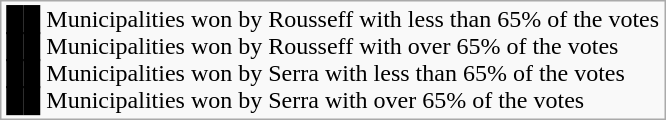<table class="wikitable">
<tr>
<td><span>██</span> Municipalities won by Rousseff with less than 65% of the votes<br><span>██</span> Municipalities won by Rousseff with over 65% of the votes<br><span>██</span> Municipalities won by Serra with less than 65% of the votes<br><span>██</span> Municipalities won by Serra with over 65% of the votes</td>
</tr>
</table>
